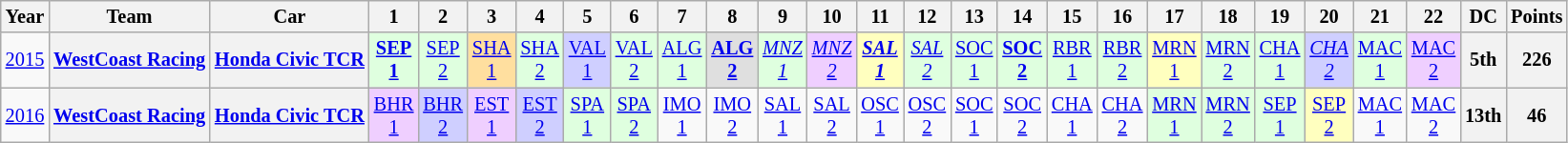<table class="wikitable" style="text-align:center; font-size:85%">
<tr>
<th>Year</th>
<th>Team</th>
<th>Car</th>
<th>1</th>
<th>2</th>
<th>3</th>
<th>4</th>
<th>5</th>
<th>6</th>
<th>7</th>
<th>8</th>
<th>9</th>
<th>10</th>
<th>11</th>
<th>12</th>
<th>13</th>
<th>14</th>
<th>15</th>
<th>16</th>
<th>17</th>
<th>18</th>
<th>19</th>
<th>20</th>
<th>21</th>
<th>22</th>
<th>DC</th>
<th>Points</th>
</tr>
<tr>
<td><a href='#'>2015</a></td>
<th><a href='#'>WestCoast Racing</a></th>
<th><a href='#'>Honda Civic TCR</a></th>
<td style="background:#DFFFDF;"><strong><a href='#'>SEP<br>1</a></strong><br></td>
<td style="background:#DFFFDF;"><a href='#'>SEP<br>2</a><br></td>
<td style="background:#FFDF9F;"><a href='#'>SHA<br>1</a><br></td>
<td style="background:#DFFFDF;"><a href='#'>SHA<br>2</a><br></td>
<td style="background:#CFCFFF;"><a href='#'>VAL<br>1</a><br></td>
<td style="background:#DFFFDF;"><a href='#'>VAL<br>2</a><br></td>
<td style="background:#DFFFDF;"><a href='#'>ALG<br>1</a><br></td>
<td style="background:#DFDFDF;"><strong><a href='#'>ALG<br>2</a></strong><br></td>
<td style="background:#DFFFDF;"><em><a href='#'>MNZ<br>1</a></em><br></td>
<td style="background:#EFCFFF;"><em><a href='#'>MNZ<br>2</a></em><br></td>
<td style="background:#FFFFBF;"><strong><em><a href='#'>SAL<br>1</a></em></strong><br></td>
<td style="background:#DFFFDF;"><em><a href='#'>SAL<br>2</a></em><br></td>
<td style="background:#DFFFDF;"><a href='#'>SOC<br>1</a><br></td>
<td style="background:#DFFFDF;"><strong><a href='#'>SOC<br>2</a></strong><br></td>
<td style="background:#DFFFDF;"><a href='#'>RBR<br>1</a><br></td>
<td style="background:#DFFFDF;"><a href='#'>RBR<br>2</a><br></td>
<td style="background:#FFFFBF;"><a href='#'>MRN<br>1</a><br></td>
<td style="background:#DFFFDF;"><a href='#'>MRN<br>2</a><br></td>
<td style="background:#DFFFDF;"><a href='#'>CHA<br>1</a><br></td>
<td style="background:#CFCFFF;"><em><a href='#'>CHA<br>2</a></em><br></td>
<td style="background:#DFFFDF;"><a href='#'>MAC<br>1</a><br></td>
<td style="background:#EFCFFF;"><a href='#'>MAC<br>2</a><br></td>
<th>5th</th>
<th>226</th>
</tr>
<tr>
<td><a href='#'>2016</a></td>
<th><a href='#'>WestCoast Racing</a></th>
<th><a href='#'>Honda Civic TCR</a></th>
<td style="background:#EFCFFF;"><a href='#'>BHR<br>1</a><br></td>
<td style="background:#CFCFFF;"><a href='#'>BHR<br>2</a><br></td>
<td style="background:#EFCFFF;"><a href='#'>EST<br>1</a><br></td>
<td style="background:#CFCFFF;"><a href='#'>EST<br>2</a><br></td>
<td style="background:#DFFFDF;"><a href='#'>SPA<br>1</a><br></td>
<td style="background:#DFFFDF;"><a href='#'>SPA<br>2</a><br></td>
<td><a href='#'>IMO<br>1</a></td>
<td><a href='#'>IMO<br>2</a></td>
<td><a href='#'>SAL<br>1</a></td>
<td><a href='#'>SAL<br>2</a></td>
<td><a href='#'>OSC<br>1</a></td>
<td><a href='#'>OSC<br>2</a></td>
<td><a href='#'>SOC<br>1</a></td>
<td><a href='#'>SOC<br>2</a></td>
<td><a href='#'>CHA<br>1</a></td>
<td><a href='#'>CHA<br>2</a></td>
<td style="background:#DFFFDF;"><a href='#'>MRN<br>1</a><br></td>
<td style="background:#DFFFDF;"><a href='#'>MRN<br>2</a><br></td>
<td style="background:#DFFFDF;"><a href='#'>SEP<br>1</a><br></td>
<td style="background:#FFFFBF;"><a href='#'>SEP<br>2</a><br></td>
<td><a href='#'>MAC<br>1</a></td>
<td><a href='#'>MAC<br>2</a></td>
<th>13th</th>
<th>46</th>
</tr>
</table>
